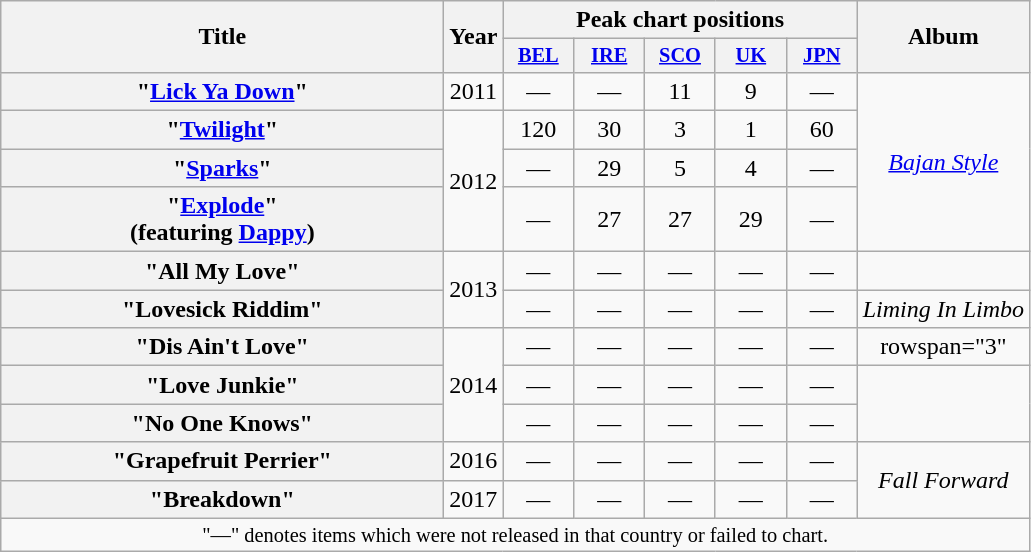<table class="wikitable plainrowheaders" style="text-align:center;">
<tr>
<th scope="col" rowspan="2" style="width:18em;">Title</th>
<th scope="col" rowspan="2" style="width:1em;">Year</th>
<th scope="col" colspan="5">Peak chart positions</th>
<th scope="col" rowspan="2">Album</th>
</tr>
<tr>
<th scope="col" style="width:3em;font-size:85%;"><a href='#'>BEL</a><br></th>
<th scope="col" style="width:3em;font-size:85%;"><a href='#'>IRE</a><br></th>
<th scope="col" style="width:3em;font-size:85%;"><a href='#'>SCO</a><br></th>
<th scope="col" style="width:3em;font-size:85%;"><a href='#'>UK</a><br></th>
<th scope="col" style="width:3em;font-size:85%;"><a href='#'>JPN</a><br></th>
</tr>
<tr>
<th scope="row">"<a href='#'>Lick Ya Down</a>"</th>
<td>2011</td>
<td>—</td>
<td>—</td>
<td>11</td>
<td>9</td>
<td>—</td>
<td rowspan="4"><em><a href='#'>Bajan Style</a></em></td>
</tr>
<tr>
<th scope="row">"<a href='#'>Twilight</a>"</th>
<td rowspan="3">2012</td>
<td>120</td>
<td>30</td>
<td>3</td>
<td>1</td>
<td>60</td>
</tr>
<tr>
<th scope="row">"<a href='#'>Sparks</a>"</th>
<td>—</td>
<td>29</td>
<td>5</td>
<td>4</td>
<td>—</td>
</tr>
<tr>
<th scope="row">"<a href='#'>Explode</a>" <br><span>(featuring <a href='#'>Dappy</a>)</span></th>
<td>—</td>
<td>27</td>
<td>27</td>
<td>29</td>
<td>—</td>
</tr>
<tr>
<th scope="row">"All My Love"</th>
<td rowspan="2">2013</td>
<td>—</td>
<td>—</td>
<td>—</td>
<td>—</td>
<td>—</td>
<td></td>
</tr>
<tr>
<th scope="row">"Lovesick Riddim"</th>
<td>—</td>
<td>—</td>
<td>—</td>
<td>—</td>
<td>—</td>
<td><em>Liming In Limbo</em></td>
</tr>
<tr>
<th scope="row">"Dis Ain't Love"</th>
<td rowspan="3">2014</td>
<td>—</td>
<td>—</td>
<td>—</td>
<td>—</td>
<td>—</td>
<td>rowspan="3" </td>
</tr>
<tr>
<th scope="row">"Love Junkie"</th>
<td>—</td>
<td>—</td>
<td>—</td>
<td>—</td>
<td>—</td>
</tr>
<tr>
<th scope="row">"No One Knows"</th>
<td>—</td>
<td>—</td>
<td>—</td>
<td>—</td>
<td>—</td>
</tr>
<tr>
<th scope="row">"Grapefruit Perrier"</th>
<td>2016</td>
<td>—</td>
<td>—</td>
<td>—</td>
<td>—</td>
<td>—</td>
<td rowspan="2"><em>Fall Forward</em></td>
</tr>
<tr>
<th scope="row">"Breakdown"</th>
<td>2017</td>
<td>—</td>
<td>—</td>
<td>—</td>
<td>—</td>
<td>—</td>
</tr>
<tr>
<td colspan="10" style="font-size:85%;">"—" denotes items which were not released in that country or failed to chart.</td>
</tr>
</table>
